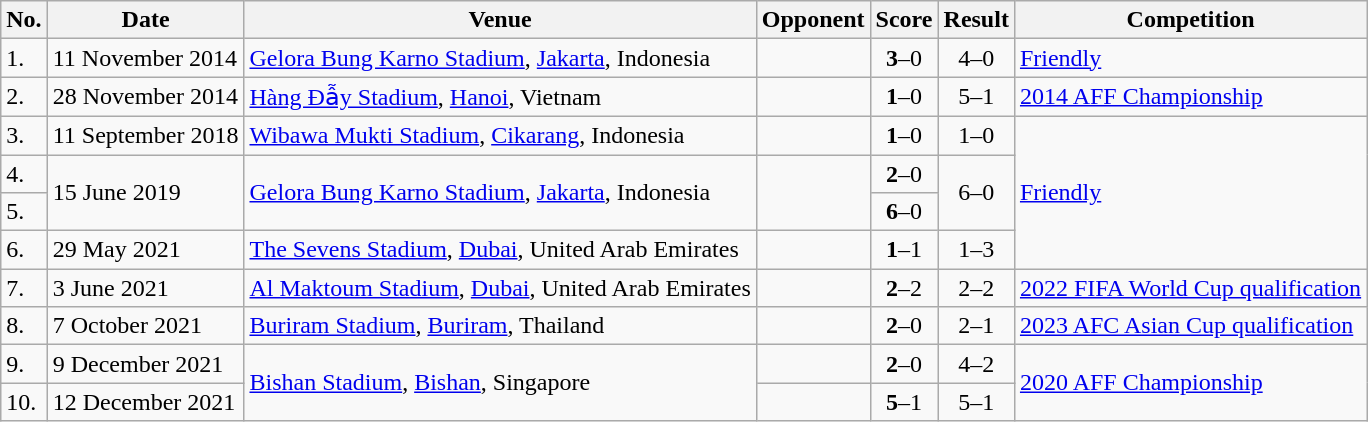<table class="wikitable">
<tr>
<th>No.</th>
<th>Date</th>
<th>Venue</th>
<th>Opponent</th>
<th>Score</th>
<th>Result</th>
<th>Competition</th>
</tr>
<tr>
<td>1.</td>
<td>11 November 2014</td>
<td><a href='#'>Gelora Bung Karno Stadium</a>, <a href='#'>Jakarta</a>, Indonesia</td>
<td></td>
<td align=center><strong>3</strong>–0</td>
<td align=center>4–0</td>
<td><a href='#'>Friendly</a></td>
</tr>
<tr>
<td>2.</td>
<td>28 November 2014</td>
<td><a href='#'>Hàng Đẫy Stadium</a>, <a href='#'>Hanoi</a>, Vietnam</td>
<td></td>
<td align=center><strong>1</strong>–0</td>
<td align=center>5–1</td>
<td><a href='#'>2014 AFF Championship</a></td>
</tr>
<tr>
<td>3.</td>
<td>11 September 2018</td>
<td><a href='#'>Wibawa Mukti Stadium</a>, <a href='#'>Cikarang</a>, Indonesia</td>
<td></td>
<td align=center><strong>1</strong>–0</td>
<td align=center>1–0</td>
<td rowspan=4><a href='#'>Friendly</a></td>
</tr>
<tr>
<td>4.</td>
<td rowspan=2>15 June 2019</td>
<td rowspan=2><a href='#'>Gelora Bung Karno Stadium</a>, <a href='#'>Jakarta</a>, Indonesia</td>
<td rowspan=2></td>
<td align=center><strong>2</strong>–0</td>
<td rowspan=2 style="text-align:center;">6–0</td>
</tr>
<tr>
<td>5.</td>
<td align="center"><strong>6</strong>–0</td>
</tr>
<tr>
<td>6.</td>
<td>29 May 2021</td>
<td><a href='#'>The Sevens Stadium</a>, <a href='#'>Dubai</a>, United Arab Emirates</td>
<td></td>
<td align=center><strong>1</strong>–1</td>
<td align=center>1–3</td>
</tr>
<tr>
<td>7.</td>
<td>3 June 2021</td>
<td><a href='#'>Al Maktoum Stadium</a>, <a href='#'>Dubai</a>, United Arab Emirates</td>
<td></td>
<td align=center><strong>2</strong>–2</td>
<td align=center>2–2</td>
<td><a href='#'>2022 FIFA World Cup qualification</a></td>
</tr>
<tr>
<td>8.</td>
<td>7 October 2021</td>
<td><a href='#'>Buriram Stadium</a>, <a href='#'>Buriram</a>, Thailand</td>
<td></td>
<td align=center><strong>2</strong>–0</td>
<td align=center>2–1</td>
<td><a href='#'>2023 AFC Asian Cup qualification</a></td>
</tr>
<tr>
<td>9.</td>
<td>9 December 2021</td>
<td rowspan=2><a href='#'>Bishan Stadium</a>, <a href='#'>Bishan</a>, Singapore</td>
<td></td>
<td align=center><strong>2</strong>–0</td>
<td align=center>4–2</td>
<td rowspan=2><a href='#'>2020 AFF Championship</a></td>
</tr>
<tr>
<td>10.</td>
<td>12 December 2021</td>
<td></td>
<td align=center><strong>5</strong>–1</td>
<td align=center>5–1</td>
</tr>
</table>
